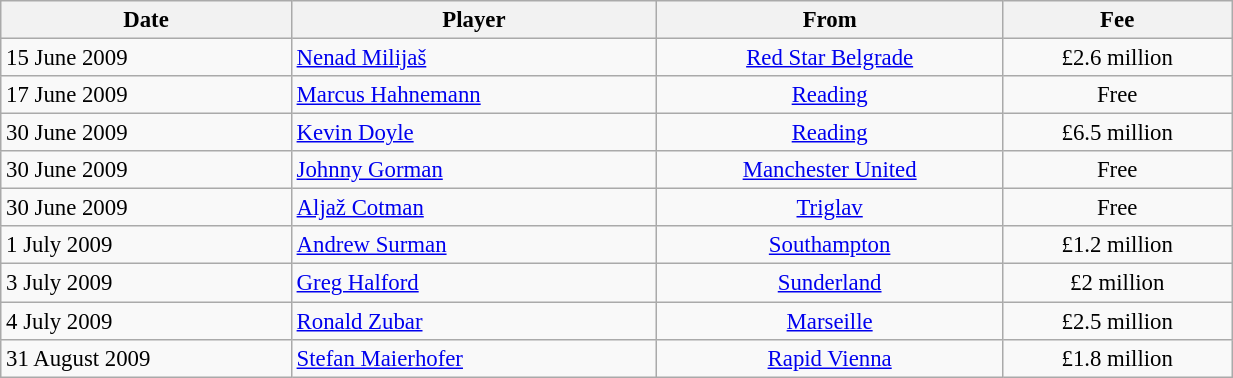<table class="wikitable" style="text-align:center; font-size:95%;width:65%; text-align:left">
<tr>
<th>Date</th>
<th>Player</th>
<th>From</th>
<th>Fee</th>
</tr>
<tr --->
<td>15 June 2009</td>
<td> <a href='#'>Nenad Milijaš</a></td>
<td align="center"> <a href='#'>Red Star Belgrade</a></td>
<td align="center">£2.6 million</td>
</tr>
<tr --->
<td>17 June 2009</td>
<td> <a href='#'>Marcus Hahnemann</a></td>
<td align="center"><a href='#'>Reading</a></td>
<td align="center">Free</td>
</tr>
<tr --->
<td>30 June 2009</td>
<td> <a href='#'>Kevin Doyle</a></td>
<td align="center"><a href='#'>Reading</a></td>
<td align="center">£6.5 million</td>
</tr>
<tr --->
<td>30 June 2009</td>
<td> <a href='#'>Johnny Gorman</a></td>
<td align="center"><a href='#'>Manchester United</a></td>
<td align="center">Free</td>
</tr>
<tr --->
<td>30 June 2009</td>
<td> <a href='#'>Aljaž Cotman</a></td>
<td align="center"> <a href='#'>Triglav</a></td>
<td align="center">Free</td>
</tr>
<tr --->
<td>1 July 2009</td>
<td> <a href='#'>Andrew Surman</a></td>
<td align="center"><a href='#'>Southampton</a></td>
<td align="center">£1.2 million</td>
</tr>
<tr --->
<td>3 July 2009</td>
<td> <a href='#'>Greg Halford</a></td>
<td align="center"><a href='#'>Sunderland</a></td>
<td align="center">£2 million</td>
</tr>
<tr --->
<td>4 July 2009</td>
<td> <a href='#'>Ronald Zubar</a></td>
<td align="center"> <a href='#'>Marseille</a></td>
<td align="center">£2.5 million</td>
</tr>
<tr --->
<td>31 August 2009</td>
<td> <a href='#'>Stefan Maierhofer</a></td>
<td align="center"> <a href='#'>Rapid Vienna</a></td>
<td align="center">£1.8 million</td>
</tr>
</table>
